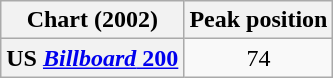<table class="wikitable plainrowheaders" style="text-align:center">
<tr>
<th>Chart (2002)</th>
<th>Peak position</th>
</tr>
<tr>
<th scope="row">US <a href='#'><em>Billboard</em> 200</a></th>
<td>74</td>
</tr>
</table>
